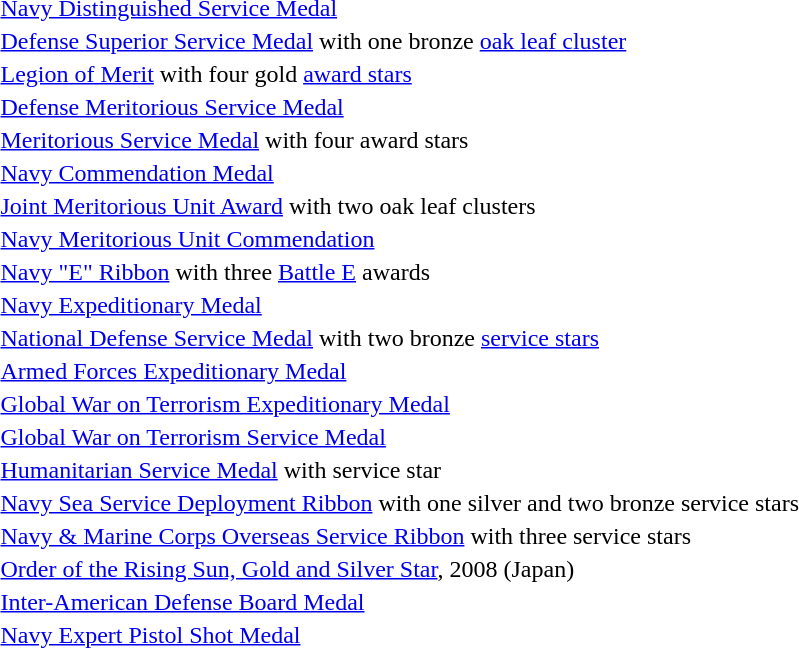<table>
<tr>
<td></td>
<td><a href='#'>Navy Distinguished Service Medal</a></td>
</tr>
<tr>
<td></td>
<td><a href='#'>Defense Superior Service Medal</a> with one bronze <a href='#'>oak leaf cluster</a></td>
</tr>
<tr>
<td><span></span><span></span><span></span><span></span></td>
<td><a href='#'>Legion of Merit</a> with four gold <a href='#'>award stars</a></td>
</tr>
<tr>
<td></td>
<td><a href='#'>Defense Meritorious Service Medal</a></td>
</tr>
<tr>
<td><span></span><span></span><span></span><span></span></td>
<td><a href='#'>Meritorious Service Medal</a> with four award stars</td>
</tr>
<tr>
<td></td>
<td><a href='#'>Navy Commendation Medal</a></td>
</tr>
<tr>
<td><span></span><span></span></td>
<td><a href='#'>Joint Meritorious Unit Award</a> with two oak leaf clusters</td>
</tr>
<tr>
<td></td>
<td><a href='#'>Navy Meritorious Unit Commendation</a></td>
</tr>
<tr>
<td></td>
<td><a href='#'>Navy "E" Ribbon</a> with three <a href='#'>Battle E</a> awards</td>
</tr>
<tr>
<td></td>
<td><a href='#'>Navy Expeditionary Medal</a></td>
</tr>
<tr>
<td><span></span><span></span></td>
<td><a href='#'>National Defense Service Medal</a> with two bronze <a href='#'>service stars</a></td>
</tr>
<tr>
<td></td>
<td><a href='#'>Armed Forces Expeditionary Medal</a></td>
</tr>
<tr>
<td></td>
<td><a href='#'>Global War on Terrorism Expeditionary Medal</a></td>
</tr>
<tr>
<td></td>
<td><a href='#'>Global War on Terrorism Service Medal</a></td>
</tr>
<tr>
<td></td>
<td><a href='#'>Humanitarian Service Medal</a> with service star</td>
</tr>
<tr>
<td><span></span><span></span><span></span></td>
<td><a href='#'>Navy Sea Service Deployment Ribbon</a> with one silver and two bronze service stars</td>
</tr>
<tr>
<td><span></span><span></span><span></span></td>
<td><a href='#'>Navy & Marine Corps Overseas Service Ribbon</a> with three service stars</td>
</tr>
<tr>
<td></td>
<td><a href='#'>Order of the Rising Sun, Gold and Silver Star</a>, 2008 (Japan)</td>
</tr>
<tr>
<td></td>
<td><a href='#'>Inter-American Defense Board Medal</a></td>
</tr>
<tr>
<td></td>
<td><a href='#'>Navy Expert Pistol Shot Medal</a></td>
</tr>
</table>
